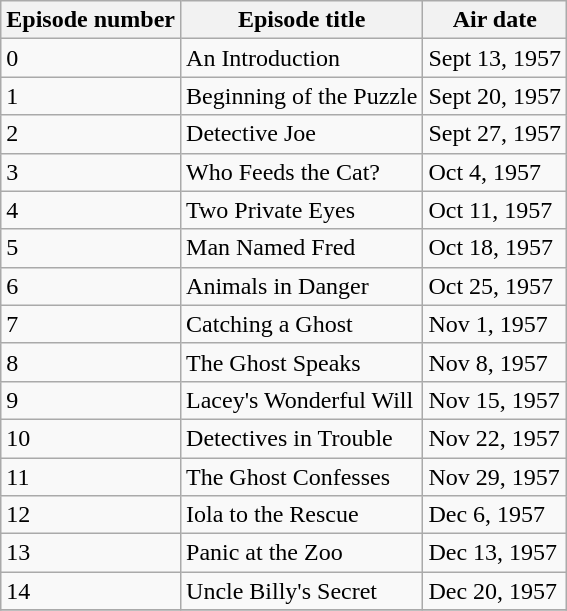<table class="wikitable">
<tr>
<th>Episode number</th>
<th>Episode title</th>
<th>Air date</th>
</tr>
<tr>
<td>0</td>
<td>An Introduction</td>
<td>Sept 13, 1957</td>
</tr>
<tr>
<td>1</td>
<td>Beginning of the Puzzle</td>
<td>Sept 20, 1957</td>
</tr>
<tr>
<td>2</td>
<td>Detective Joe</td>
<td>Sept 27, 1957</td>
</tr>
<tr>
<td>3</td>
<td>Who Feeds the Cat?</td>
<td>Oct 4, 1957</td>
</tr>
<tr>
<td>4</td>
<td>Two Private Eyes</td>
<td>Oct 11, 1957</td>
</tr>
<tr>
<td>5</td>
<td>Man Named Fred</td>
<td>Oct 18, 1957</td>
</tr>
<tr>
<td>6</td>
<td>Animals in Danger</td>
<td>Oct 25, 1957</td>
</tr>
<tr>
<td>7</td>
<td>Catching a Ghost</td>
<td>Nov 1, 1957</td>
</tr>
<tr>
<td>8</td>
<td>The Ghost Speaks</td>
<td>Nov 8, 1957</td>
</tr>
<tr>
<td>9</td>
<td>Lacey's Wonderful Will</td>
<td>Nov 15, 1957</td>
</tr>
<tr>
<td>10</td>
<td>Detectives in Trouble</td>
<td>Nov 22, 1957</td>
</tr>
<tr>
<td>11</td>
<td>The Ghost Confesses</td>
<td>Nov 29, 1957</td>
</tr>
<tr>
<td>12</td>
<td>Iola to the Rescue</td>
<td>Dec 6, 1957</td>
</tr>
<tr>
<td>13</td>
<td>Panic at the Zoo</td>
<td>Dec 13, 1957</td>
</tr>
<tr>
<td>14</td>
<td>Uncle Billy's Secret</td>
<td>Dec 20, 1957</td>
</tr>
<tr>
</tr>
</table>
